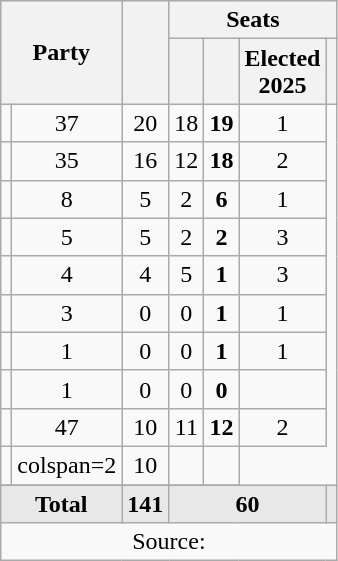<table class="wikitable sortable" style="text-align:center;">
<tr style="text-align:right; background-color:#E9E9E9; text-align:center">
<th rowspan="2" colspan="2">Party</th>
<th data-sort-type="number" rowspan="2"></th>
<th colspan="4">Seats</th>
</tr>
<tr style="text-align:right; background-color:#E9E9E9; text-align:center">
<th data-sort-type="number"><a href='#'></a></th>
<th data-sort-type="number"></th>
<th data-sort-type="number">Elected<br>2025</th>
<th data-sort-type="number"></th>
</tr>
<tr>
<td></td>
<td>37</td>
<td>20</td>
<td>18</td>
<td><strong>19</strong></td>
<td> 1</td>
</tr>
<tr>
<td></td>
<td>35</td>
<td>16</td>
<td>12</td>
<td><strong>18</strong></td>
<td> 2</td>
</tr>
<tr>
<td></td>
<td>8</td>
<td>5</td>
<td>2</td>
<td><strong>6</strong></td>
<td> 1</td>
</tr>
<tr>
<td></td>
<td>5</td>
<td>5</td>
<td>2</td>
<td><strong>2</strong></td>
<td> 3</td>
</tr>
<tr>
<td></td>
<td>4</td>
<td>4</td>
<td>5</td>
<td><strong>1</strong></td>
<td> 3</td>
</tr>
<tr>
<td></td>
<td>3</td>
<td>0</td>
<td>0</td>
<td><strong>1</strong></td>
<td> 1</td>
</tr>
<tr>
<td></td>
<td>1</td>
<td>0</td>
<td>0</td>
<td><strong>1</strong></td>
<td> 1</td>
</tr>
<tr>
<td></td>
<td>1</td>
<td>0</td>
<td>0</td>
<td><strong>0</strong></td>
<td></td>
</tr>
<tr>
<td></td>
<td>47</td>
<td>10</td>
<td>11</td>
<td><strong>12</strong></td>
<td> 2</td>
</tr>
<tr>
<td></td>
<td>colspan=2 </td>
<td>10</td>
<td></td>
<td></td>
</tr>
<tr>
</tr>
<tr class="sortbottom" style="font-weight:bold; background:rgb(232,232,232);">
<td colspan=2>Total</td>
<td>141</td>
<td colspan=3>60</td>
<td></td>
</tr>
<tr>
<td colspan=7>Source: </td>
</tr>
</table>
